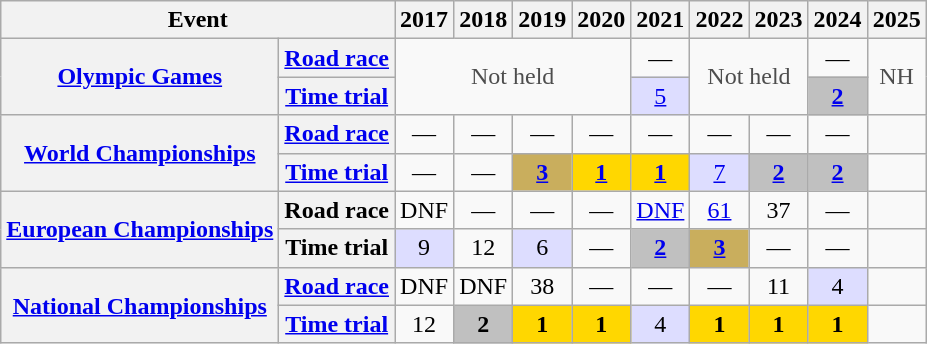<table class="wikitable plainrowheaders">
<tr>
<th colspan="2" scope="col">Event</th>
<th scope="col">2017</th>
<th scope="col">2018</th>
<th scope="col">2019</th>
<th scope="col">2020</th>
<th scope="col">2021</th>
<th scope="col">2022</th>
<th scope="col">2023</th>
<th scope="col">2024</th>
<th scope="col">2025</th>
</tr>
<tr style="text-align:center;">
<th scope="row" rowspan=2> <a href='#'>Olympic Games</a></th>
<th scope="row"><a href='#'>Road race</a></th>
<td style="color:#4d4d4d;" colspan=4 rowspan=2>Not held</td>
<td>—</td>
<td style="color:#4d4d4d;" colspan=2 rowspan=2>Not held</td>
<td>—</td>
<td style="color:#4d4d4d;" rowspan=2>NH</td>
</tr>
<tr style="text-align:center;">
<th scope="row"><a href='#'>Time trial</a></th>
<td style="background:#ddf;"><a href='#'>5</a></td>
<td style="background:silver;"><a href='#'><strong>2</strong></a></td>
</tr>
<tr style="text-align:center;">
<th rowspan="2" scope="row"> <a href='#'>World Championships</a></th>
<th scope="row"><a href='#'>Road race</a></th>
<td>—</td>
<td>—</td>
<td>—</td>
<td>—</td>
<td>—</td>
<td>—</td>
<td>—</td>
<td>—</td>
<td></td>
</tr>
<tr style="text-align:center;">
<th scope="row"><a href='#'>Time trial</a></th>
<td>—</td>
<td>—</td>
<td style="background:#C9AE5D;"><a href='#'><strong>3</strong></a></td>
<td style="background:gold;"><a href='#'><strong>1</strong></a></td>
<td style="background:gold;"><a href='#'><strong>1</strong></a></td>
<td style="background:#ddf;"><a href='#'>7</a></td>
<td style="background:silver;"><a href='#'><strong>2</strong></a></td>
<td style="background:silver;"><a href='#'><strong>2</strong></a></td>
<td></td>
</tr>
<tr style="text-align:center;">
<th rowspan="2" scope="row"> <a href='#'>European Championships</a></th>
<th scope="row">Road race</th>
<td>DNF</td>
<td>—</td>
<td>—</td>
<td>—</td>
<td><a href='#'>DNF</a></td>
<td><a href='#'>61</a></td>
<td>37</td>
<td>—</td>
<td></td>
</tr>
<tr style="text-align:center;">
<th scope="row">Time trial</th>
<td style="background:#ddf;">9</td>
<td>12</td>
<td style="background:#ddf;">6</td>
<td>—</td>
<td style="background:silver;"><a href='#'><strong>2</strong></a></td>
<td style="background:#C9AE5D;"><a href='#'><strong>3</strong></a></td>
<td>—</td>
<td>—</td>
<td></td>
</tr>
<tr style="text-align:center;">
<th rowspan="2" scope="row"> <a href='#'>National Championships</a></th>
<th scope="row"><a href='#'>Road race</a></th>
<td>DNF</td>
<td>DNF</td>
<td>38</td>
<td>—</td>
<td>—</td>
<td>—</td>
<td>11</td>
<td style="background:#ddf;">4</td>
<td></td>
</tr>
<tr style="text-align:center;">
<th scope="row"><a href='#'>Time trial</a></th>
<td>12</td>
<td style="background:silver;"><strong>2</strong></td>
<td style="background:gold;"><strong>1</strong></td>
<td style="background:gold;"><strong>1</strong></td>
<td style="background:#ddf;">4</td>
<td style="background:gold;"><strong>1</strong></td>
<td style="background:gold;"><strong>1</strong></td>
<td style="background:gold;"><strong>1</strong></td>
<td></td>
</tr>
</table>
